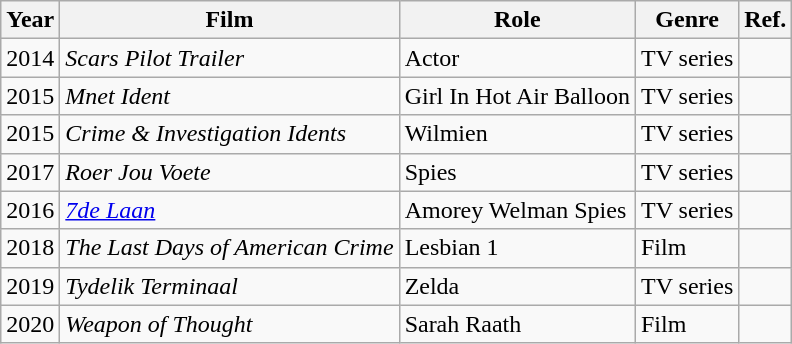<table class="wikitable">
<tr>
<th>Year</th>
<th>Film</th>
<th>Role</th>
<th>Genre</th>
<th>Ref.</th>
</tr>
<tr>
<td>2014</td>
<td><em>Scars Pilot Trailer</em></td>
<td>Actor</td>
<td>TV series</td>
<td></td>
</tr>
<tr>
<td>2015</td>
<td><em>Mnet Ident</em></td>
<td>Girl In Hot Air Balloon</td>
<td>TV series</td>
<td></td>
</tr>
<tr>
<td>2015</td>
<td><em>Crime & Investigation Idents</em></td>
<td>Wilmien</td>
<td>TV series</td>
<td></td>
</tr>
<tr>
<td>2017</td>
<td><em>Roer Jou Voete</em></td>
<td>Spies</td>
<td>TV series</td>
<td></td>
</tr>
<tr>
<td>2016</td>
<td><em><a href='#'>7de Laan</a></em></td>
<td>Amorey Welman Spies</td>
<td>TV series</td>
<td></td>
</tr>
<tr>
<td>2018</td>
<td><em>The Last Days of American Crime</em></td>
<td>Lesbian 1</td>
<td>Film</td>
<td></td>
</tr>
<tr>
<td>2019</td>
<td><em>Tydelik Terminaal</em></td>
<td>Zelda</td>
<td>TV series</td>
<td></td>
</tr>
<tr>
<td>2020</td>
<td><em>Weapon of Thought</em></td>
<td>Sarah Raath</td>
<td>Film</td>
<td></td>
</tr>
</table>
